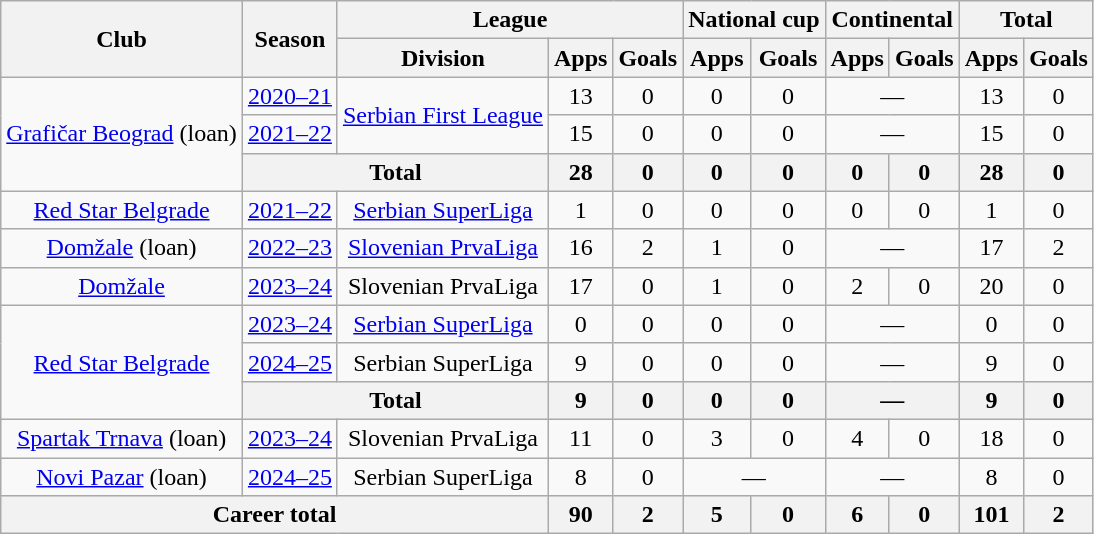<table class="wikitable" style="text-align: center">
<tr>
<th rowspan="2">Club</th>
<th rowspan="2">Season</th>
<th colspan="3">League</th>
<th colspan="2">National cup</th>
<th colspan="2">Continental</th>
<th colspan="2">Total</th>
</tr>
<tr>
<th>Division</th>
<th>Apps</th>
<th>Goals</th>
<th>Apps</th>
<th>Goals</th>
<th>Apps</th>
<th>Goals</th>
<th>Apps</th>
<th>Goals</th>
</tr>
<tr>
<td rowspan=3><a href='#'>Grafičar Beograd</a> (loan)</td>
<td><a href='#'>2020–21</a></td>
<td rowspan=2><a href='#'>Serbian First League</a></td>
<td>13</td>
<td>0</td>
<td>0</td>
<td>0</td>
<td colspan="2">—</td>
<td>13</td>
<td>0</td>
</tr>
<tr>
<td><a href='#'>2021–22</a></td>
<td>15</td>
<td>0</td>
<td>0</td>
<td>0</td>
<td colspan="2">—</td>
<td>15</td>
<td>0</td>
</tr>
<tr>
<th colspan="2">Total</th>
<th>28</th>
<th>0</th>
<th>0</th>
<th>0</th>
<th>0</th>
<th>0</th>
<th>28</th>
<th>0</th>
</tr>
<tr>
<td><a href='#'>Red Star Belgrade</a></td>
<td><a href='#'>2021–22</a></td>
<td><a href='#'>Serbian SuperLiga</a></td>
<td>1</td>
<td>0</td>
<td>0</td>
<td>0</td>
<td>0</td>
<td>0</td>
<td>1</td>
<td>0</td>
</tr>
<tr>
<td><a href='#'>Domžale</a> (loan)</td>
<td><a href='#'>2022–23</a></td>
<td><a href='#'>Slovenian PrvaLiga</a></td>
<td>16</td>
<td>2</td>
<td>1</td>
<td>0</td>
<td colspan="2">—</td>
<td>17</td>
<td>2</td>
</tr>
<tr>
<td><a href='#'>Domžale</a></td>
<td><a href='#'>2023–24</a></td>
<td>Slovenian PrvaLiga</td>
<td>17</td>
<td>0</td>
<td>1</td>
<td>0</td>
<td>2</td>
<td>0</td>
<td>20</td>
<td>0</td>
</tr>
<tr>
<td rowspan="3"><a href='#'>Red Star Belgrade</a></td>
<td><a href='#'>2023–24</a></td>
<td><a href='#'>Serbian SuperLiga</a></td>
<td>0</td>
<td>0</td>
<td>0</td>
<td>0</td>
<td colspan="2">—</td>
<td>0</td>
<td>0</td>
</tr>
<tr>
<td><a href='#'>2024–25</a></td>
<td>Serbian SuperLiga</td>
<td>9</td>
<td>0</td>
<td>0</td>
<td>0</td>
<td colspan="2">—</td>
<td>9</td>
<td>0</td>
</tr>
<tr>
<th colspan="2">Total</th>
<th>9</th>
<th>0</th>
<th>0</th>
<th>0</th>
<th colspan="2">—</th>
<th>9</th>
<th>0</th>
</tr>
<tr>
<td><a href='#'>Spartak Trnava</a> (loan)</td>
<td><a href='#'>2023–24</a></td>
<td>Slovenian PrvaLiga</td>
<td>11</td>
<td>0</td>
<td>3</td>
<td>0</td>
<td>4</td>
<td>0</td>
<td>18</td>
<td>0</td>
</tr>
<tr>
<td><a href='#'>Novi Pazar</a> (loan)</td>
<td><a href='#'>2024–25</a></td>
<td>Serbian SuperLiga</td>
<td>8</td>
<td>0</td>
<td colspan="2">—</td>
<td colspan="2">—</td>
<td>8</td>
<td>0</td>
</tr>
<tr>
<th colspan="3">Career total</th>
<th>90</th>
<th>2</th>
<th>5</th>
<th>0</th>
<th>6</th>
<th>0</th>
<th>101</th>
<th>2</th>
</tr>
</table>
